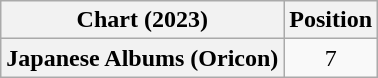<table class="wikitable plainrowheaders" style="text-align:center">
<tr>
<th scope="col">Chart (2023)</th>
<th scope="col">Position</th>
</tr>
<tr>
<th scope="row">Japanese Albums (Oricon)</th>
<td>7</td>
</tr>
</table>
